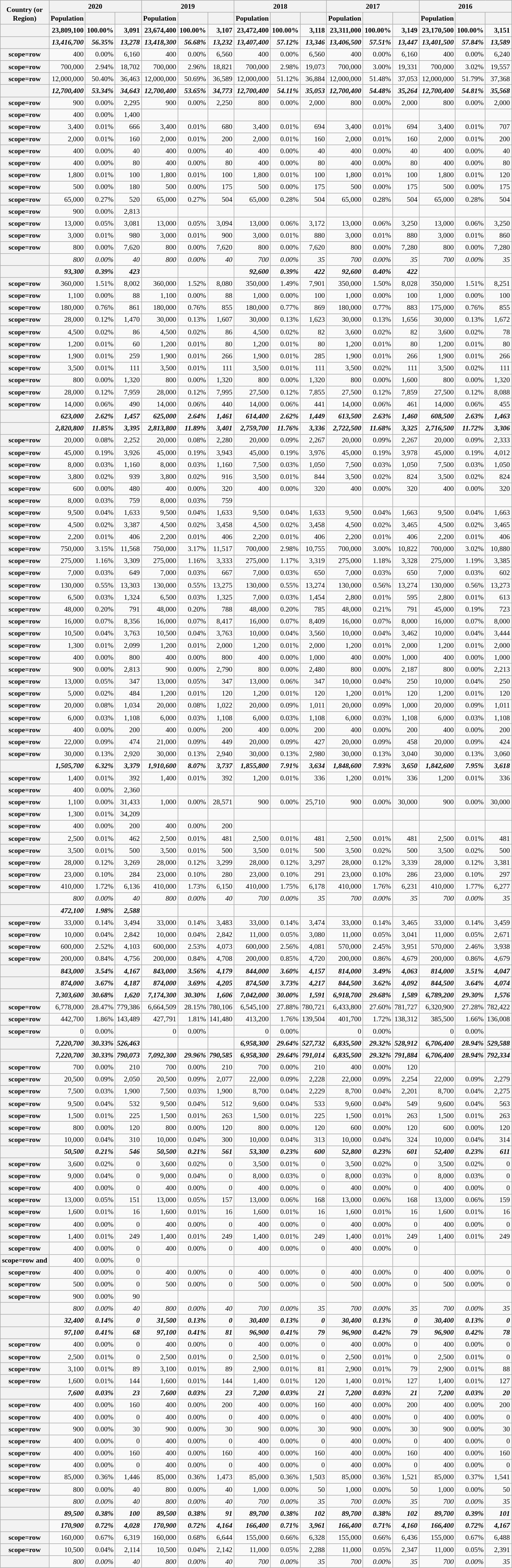<table class="nowrap sortable static-row-numbers sort-under plainrowheaders wikitable" style=text-align:right;font-size:small>
<tr>
<th scope=col rowspan=2 style=vertical-align:bottom;max-width:5em>Country (or Region)</th>
<th scope=col colspan=3>2020</th>
<th scope=col colspan=3>2019</th>
<th scope=col colspan=3>2018</th>
<th scope=col colspan=3>2017</th>
<th scope=col colspan=3>2016</th>
</tr>
<tr>
<th scope=col>Population</th>
<th scope=col></th>
<th scope=col></th>
<th scope=col>Population</th>
<th scope=col></th>
<th scope=col></th>
<th scope=col>Population</th>
<th scope=col></th>
<th scope=col></th>
<th scope=col>Population</th>
<th scope=col></th>
<th scope=col></th>
<th scope=col>Population</th>
<th scope=col></th>
<th scope=col></th>
</tr>
<tr class=static-row-header style=font-weight:bold>
<th scope=row style=text-align:left></th>
<td>23,809,100</td>
<td>100.00%</td>
<td>3,091</td>
<td>23,674,400</td>
<td>100.00%</td>
<td>3,107</td>
<td>23,472,400</td>
<td>100.00%</td>
<td>3,118</td>
<td>23,311,000</td>
<td>100.00%</td>
<td>3,149</td>
<td>23,170,500</td>
<td>100.00%</td>
<td>3,151</td>
</tr>
<tr class=static-row-header style=font-style:italic;font-weight:bold>
<th scope=row style=text-align:left></th>
<td>13,416,700</td>
<td>56.35%</td>
<td>13,278</td>
<td>13,418,300</td>
<td>56.68%</td>
<td>13,232</td>
<td>13,407,400</td>
<td>57.12%</td>
<td>13,346</td>
<td>13,406,500</td>
<td>57.51%</td>
<td>13,447</td>
<td>13,401,500</td>
<td>57.84%</td>
<td>13,589</td>
</tr>
<tr>
<th>scope=row </th>
<td>400</td>
<td>0.00%</td>
<td>6,160</td>
<td>400</td>
<td>0.00%</td>
<td>6,560</td>
<td>400</td>
<td>0.00%</td>
<td>6,560</td>
<td>400</td>
<td>0.00%</td>
<td>6,160</td>
<td>400</td>
<td>0.00%</td>
<td>6,240</td>
</tr>
<tr>
<th>scope=row </th>
<td>700,000</td>
<td>2.94%</td>
<td>18,702</td>
<td>700,000</td>
<td>2.96%</td>
<td>18,821</td>
<td>700,000</td>
<td>2.98%</td>
<td>19,073</td>
<td>700,000</td>
<td>3.00%</td>
<td>19,331</td>
<td>700,000</td>
<td>3.02%</td>
<td>19,557</td>
</tr>
<tr>
<th>scope=row </th>
<td>12,000,000</td>
<td>50.40%</td>
<td>36,463</td>
<td>12,000,000</td>
<td>50.69%</td>
<td>36,589</td>
<td>12,000,000</td>
<td>51.12%</td>
<td>36,884</td>
<td>12,000,000</td>
<td>51.48%</td>
<td>37,053</td>
<td>12,000,000</td>
<td>51.79%</td>
<td>37,368</td>
</tr>
<tr class=static-row-header style=font-style:italic;font-weight:bold>
<th scope=row style=text-align:left></th>
<td>12,700,400</td>
<td>53.34%</td>
<td>34,643</td>
<td>12,700,400</td>
<td>53.65%</td>
<td>34,773</td>
<td>12,700,400</td>
<td>54.11%</td>
<td>35,053</td>
<td>12,700,400</td>
<td>54.48%</td>
<td>35,264</td>
<td>12,700,400</td>
<td>54.81%</td>
<td>35,568</td>
</tr>
<tr>
<th>scope=row </th>
<td>900</td>
<td>0.00%</td>
<td>2,295</td>
<td>900</td>
<td>0.00%</td>
<td>2,250</td>
<td>800</td>
<td>0.00%</td>
<td>2,000</td>
<td>800</td>
<td>0.00%</td>
<td>2,000</td>
<td>800</td>
<td>0.00%</td>
<td>2,000</td>
</tr>
<tr>
<th>scope=row </th>
<td>400</td>
<td>0.00%</td>
<td>1,400</td>
<td></td>
<td></td>
<td></td>
<td></td>
<td></td>
<td></td>
<td></td>
<td></td>
<td></td>
<td></td>
<td></td>
<td></td>
</tr>
<tr>
<th>scope=row </th>
<td>3,400</td>
<td>0.01%</td>
<td>666</td>
<td>3,400</td>
<td>0.01%</td>
<td>680</td>
<td>3,400</td>
<td>0.01%</td>
<td>694</td>
<td>3,400</td>
<td>0.01%</td>
<td>694</td>
<td>3,400</td>
<td>0.01%</td>
<td>707</td>
</tr>
<tr>
<th>scope=row </th>
<td>2,000</td>
<td>0.01%</td>
<td>160</td>
<td>2,000</td>
<td>0.01%</td>
<td>200</td>
<td>2,000</td>
<td>0.01%</td>
<td>160</td>
<td>2,000</td>
<td>0.01%</td>
<td>160</td>
<td>2,000</td>
<td>0.01%</td>
<td>200</td>
</tr>
<tr>
<th>scope=row </th>
<td>400</td>
<td>0.00%</td>
<td>40</td>
<td>400</td>
<td>0.00%</td>
<td>40</td>
<td>400</td>
<td>0.00%</td>
<td>40</td>
<td>400</td>
<td>0.00%</td>
<td>40</td>
<td>400</td>
<td>0.00%</td>
<td>40</td>
</tr>
<tr>
<th>scope=row </th>
<td>400</td>
<td>0.00%</td>
<td>80</td>
<td>400</td>
<td>0.00%</td>
<td>80</td>
<td>400</td>
<td>0.00%</td>
<td>80</td>
<td>400</td>
<td>0.00%</td>
<td>80</td>
<td>400</td>
<td>0.00%</td>
<td>80</td>
</tr>
<tr>
<th>scope=row </th>
<td>1,800</td>
<td>0.01%</td>
<td>100</td>
<td>1,800</td>
<td>0.01%</td>
<td>100</td>
<td>1,800</td>
<td>0.01%</td>
<td>100</td>
<td>1,800</td>
<td>0.01%</td>
<td>100</td>
<td>1,800</td>
<td>0.01%</td>
<td>120</td>
</tr>
<tr>
<th>scope=row </th>
<td>500</td>
<td>0.00%</td>
<td>180</td>
<td>500</td>
<td>0.00%</td>
<td>175</td>
<td>500</td>
<td>0.00%</td>
<td>175</td>
<td>500</td>
<td>0.00%</td>
<td>175</td>
<td>500</td>
<td>0.00%</td>
<td>175</td>
</tr>
<tr>
<th>scope=row </th>
<td>65,000</td>
<td>0.27%</td>
<td>520</td>
<td>65,000</td>
<td>0.27%</td>
<td>504</td>
<td>65,000</td>
<td>0.28%</td>
<td>504</td>
<td>65,000</td>
<td>0.28%</td>
<td>504</td>
<td>65,000</td>
<td>0.28%</td>
<td>504</td>
</tr>
<tr>
<th>scope=row </th>
<td>900</td>
<td>0.00%</td>
<td>2,813</td>
<td></td>
<td></td>
<td></td>
<td></td>
<td></td>
<td></td>
<td></td>
<td></td>
<td></td>
<td></td>
<td></td>
<td></td>
</tr>
<tr>
<th>scope=row </th>
<td>13,000</td>
<td>0.05%</td>
<td>3,081</td>
<td>13,000</td>
<td>0.05%</td>
<td>3,094</td>
<td>13,000</td>
<td>0.06%</td>
<td>3,172</td>
<td>13,000</td>
<td>0.06%</td>
<td>3,250</td>
<td>13,000</td>
<td>0.06%</td>
<td>3,250</td>
</tr>
<tr>
<th>scope=row </th>
<td>3,000</td>
<td>0.01%</td>
<td>980</td>
<td>3,000</td>
<td>0.01%</td>
<td>900</td>
<td>3,000</td>
<td>0.01%</td>
<td>880</td>
<td>3,000</td>
<td>0.01%</td>
<td>880</td>
<td>3,000</td>
<td>0.01%</td>
<td>860</td>
</tr>
<tr>
<th>scope=row </th>
<td>800</td>
<td>0.00%</td>
<td>7,620</td>
<td>800</td>
<td>0.00%</td>
<td>7,620</td>
<td>800</td>
<td>0.00%</td>
<td>7,620</td>
<td>800</td>
<td>0.00%</td>
<td>7,280</td>
<td>800</td>
<td>0.00%</td>
<td>7,280</td>
</tr>
<tr class=static-row-header style=font-style:italic>
<th scope=row style=text-align:left></th>
<td>800</td>
<td>0.00%</td>
<td>40</td>
<td>800</td>
<td>0.00%</td>
<td>40</td>
<td>700</td>
<td>0.00%</td>
<td>35</td>
<td>700</td>
<td>0.00%</td>
<td>35</td>
<td>700</td>
<td>0.00%</td>
<td>35</td>
</tr>
<tr class=static-row-header style=font-style:italic;font-weight:bold>
<th scope=row style=text-align:left></th>
<td>93,300</td>
<td>0.39%</td>
<td>423</td>
<td></td>
<td></td>
<td></td>
<td>92,600</td>
<td>0.39%</td>
<td>422</td>
<td>92,600</td>
<td>0.40%</td>
<td>422</td>
<td></td>
<td></td>
<td></td>
</tr>
<tr>
<th>scope=row </th>
<td>360,000</td>
<td>1.51%</td>
<td>8,002</td>
<td>360,000</td>
<td>1.52%</td>
<td>8,080</td>
<td>350,000</td>
<td>1.49%</td>
<td>7,901</td>
<td>350,000</td>
<td>1.50%</td>
<td>8,028</td>
<td>350,000</td>
<td>1.51%</td>
<td>8,251</td>
</tr>
<tr>
<th>scope=row </th>
<td>1,100</td>
<td>0.00%</td>
<td>88</td>
<td>1,100</td>
<td>0.00%</td>
<td>88</td>
<td>1,000</td>
<td>0.00%</td>
<td>100</td>
<td>1,000</td>
<td>0.00%</td>
<td>100</td>
<td>1,000</td>
<td>0.00%</td>
<td>100</td>
</tr>
<tr>
<th>scope=row </th>
<td>180,000</td>
<td>0.76%</td>
<td>861</td>
<td>180,000</td>
<td>0.76%</td>
<td>855</td>
<td>180,000</td>
<td>0.77%</td>
<td>869</td>
<td>180,000</td>
<td>0.77%</td>
<td>883</td>
<td>175,000</td>
<td>0.76%</td>
<td>855</td>
</tr>
<tr>
<th>scope=row </th>
<td>28,000</td>
<td>0.12%</td>
<td>1,470</td>
<td>30,000</td>
<td>0.13%</td>
<td>1,607</td>
<td>30,000</td>
<td>0.13%</td>
<td>1,623</td>
<td>30,000</td>
<td>0.13%</td>
<td>1,656</td>
<td>30,000</td>
<td>0.13%</td>
<td>1,672</td>
</tr>
<tr>
<th>scope=row </th>
<td>4,500</td>
<td>0.02%</td>
<td>86</td>
<td>4,500</td>
<td>0.02%</td>
<td>86</td>
<td>4,500</td>
<td>0.02%</td>
<td>82</td>
<td>3,600</td>
<td>0.02%</td>
<td>82</td>
<td>3,600</td>
<td>0.02%</td>
<td>78</td>
</tr>
<tr>
<th>scope=row </th>
<td>1,200</td>
<td>0.01%</td>
<td>60</td>
<td>1,200</td>
<td>0.01%</td>
<td>80</td>
<td>1,200</td>
<td>0.01%</td>
<td>80</td>
<td>1,200</td>
<td>0.01%</td>
<td>80</td>
<td>1,200</td>
<td>0.01%</td>
<td>80</td>
</tr>
<tr>
<th>scope=row </th>
<td>1,900</td>
<td>0.01%</td>
<td>259</td>
<td>1,900</td>
<td>0.01%</td>
<td>266</td>
<td>1,900</td>
<td>0.01%</td>
<td>285</td>
<td>1,900</td>
<td>0.01%</td>
<td>266</td>
<td>1,900</td>
<td>0.01%</td>
<td>266</td>
</tr>
<tr>
<th>scope=row </th>
<td>3,500</td>
<td>0.01%</td>
<td>111</td>
<td>3,500</td>
<td>0.01%</td>
<td>111</td>
<td>3,500</td>
<td>0.01%</td>
<td>111</td>
<td>3,500</td>
<td>0.02%</td>
<td>111</td>
<td>3,500</td>
<td>0.02%</td>
<td>111</td>
</tr>
<tr>
<th>scope=row </th>
<td>800</td>
<td>0.00%</td>
<td>1,320</td>
<td>800</td>
<td>0.00%</td>
<td>1,320</td>
<td>800</td>
<td>0.00%</td>
<td>1,320</td>
<td>800</td>
<td>0.00%</td>
<td>1,600</td>
<td>800</td>
<td>0.00%</td>
<td>1,320</td>
</tr>
<tr>
<th>scope=row </th>
<td>28,000</td>
<td>0.12%</td>
<td>7,959</td>
<td>28,000</td>
<td>0.12%</td>
<td>7,995</td>
<td>27,500</td>
<td>0.12%</td>
<td>7,855</td>
<td>27,500</td>
<td>0.12%</td>
<td>7,859</td>
<td>27,500</td>
<td>0.12%</td>
<td>8,088</td>
</tr>
<tr>
<th>scope=row </th>
<td>14,000</td>
<td>0.06%</td>
<td>490</td>
<td>14,000</td>
<td>0.06%</td>
<td>440</td>
<td>14,000</td>
<td>0.06%</td>
<td>441</td>
<td>14,000</td>
<td>0.06%</td>
<td>461</td>
<td>14,000</td>
<td>0.06%</td>
<td>455</td>
</tr>
<tr class=static-row-header style=font-style:italic;font-weight:bold>
<th scope=row style=text-align:left></th>
<td>623,000</td>
<td>2.62%</td>
<td>1,457</td>
<td>625,000</td>
<td>2.64%</td>
<td>1,461</td>
<td>614,400</td>
<td>2.62%</td>
<td>1,449</td>
<td>613,500</td>
<td>2.63%</td>
<td>1,460</td>
<td>608,500</td>
<td>2.63%</td>
<td>1,463</td>
</tr>
<tr class=static-row-header style=font-style:italic;font-weight:bold>
<th scope=row style=text-align:left></th>
<td>2,820,800</td>
<td>11.85%</td>
<td>3,395</td>
<td>2,813,800</td>
<td>11.89%</td>
<td>3,401</td>
<td>2,759,700</td>
<td>11.76%</td>
<td>3,336</td>
<td>2,722,500</td>
<td>11.68%</td>
<td>3,325</td>
<td>2,716,500</td>
<td>11.72%</td>
<td>3,306</td>
</tr>
<tr>
<th>scope=row </th>
<td>20,000</td>
<td>0.08%</td>
<td>2,252</td>
<td>20,000</td>
<td>0.08%</td>
<td>2,280</td>
<td>20,000</td>
<td>0.09%</td>
<td>2,267</td>
<td>20,000</td>
<td>0.09%</td>
<td>2,267</td>
<td>20,000</td>
<td>0.09%</td>
<td>2,333</td>
</tr>
<tr>
<th>scope=row </th>
<td>45,000</td>
<td>0.19%</td>
<td>3,926</td>
<td>45,000</td>
<td>0.19%</td>
<td>3,943</td>
<td>45,000</td>
<td>0.19%</td>
<td>3,976</td>
<td>45,000</td>
<td>0.19%</td>
<td>3,978</td>
<td>45,000</td>
<td>0.19%</td>
<td>4,012</td>
</tr>
<tr>
<th>scope=row </th>
<td>8,000</td>
<td>0.03%</td>
<td>1,160</td>
<td>8,000</td>
<td>0.03%</td>
<td>1,160</td>
<td>7,500</td>
<td>0.03%</td>
<td>1,050</td>
<td>7,500</td>
<td>0.03%</td>
<td>1,050</td>
<td>7,500</td>
<td>0.03%</td>
<td>1,050</td>
</tr>
<tr>
<th>scope=row </th>
<td>3,800</td>
<td>0.02%</td>
<td>939</td>
<td>3,800</td>
<td>0.02%</td>
<td>916</td>
<td>3,500</td>
<td>0.01%</td>
<td>844</td>
<td>3,500</td>
<td>0.02%</td>
<td>824</td>
<td>3,500</td>
<td>0.02%</td>
<td>824</td>
</tr>
<tr>
<th>scope=row </th>
<td>600</td>
<td>0.00%</td>
<td>480</td>
<td>400</td>
<td>0.00%</td>
<td>320</td>
<td>400</td>
<td>0.00%</td>
<td>320</td>
<td>400</td>
<td>0.00%</td>
<td>320</td>
<td>400</td>
<td>0.00%</td>
<td>320</td>
</tr>
<tr>
<th>scope=row </th>
<td>8,000</td>
<td>0.03%</td>
<td>759</td>
<td>8,000</td>
<td>0.03%</td>
<td>759</td>
<td></td>
<td></td>
<td></td>
<td></td>
<td></td>
<td></td>
<td></td>
<td></td>
<td></td>
</tr>
<tr>
<th>scope=row </th>
<td>9,500</td>
<td>0.04%</td>
<td>1,633</td>
<td>9,500</td>
<td>0.04%</td>
<td>1,633</td>
<td>9,500</td>
<td>0.04%</td>
<td>1,633</td>
<td>9,500</td>
<td>0.04%</td>
<td>1,663</td>
<td>9,500</td>
<td>0.04%</td>
<td>1,663</td>
</tr>
<tr>
<th>scope=row </th>
<td>4,500</td>
<td>0.02%</td>
<td>3,387</td>
<td>4,500</td>
<td>0.02%</td>
<td>3,458</td>
<td>4,500</td>
<td>0.02%</td>
<td>3,458</td>
<td>4,500</td>
<td>0.02%</td>
<td>3,465</td>
<td>4,500</td>
<td>0.02%</td>
<td>3,465</td>
</tr>
<tr>
<th>scope=row </th>
<td>2,200</td>
<td>0.01%</td>
<td>406</td>
<td>2,200</td>
<td>0.01%</td>
<td>406</td>
<td>2,200</td>
<td>0.01%</td>
<td>406</td>
<td>2,200</td>
<td>0.01%</td>
<td>406</td>
<td>2,200</td>
<td>0.01%</td>
<td>406</td>
</tr>
<tr>
<th>scope=row </th>
<td>750,000</td>
<td>3.15%</td>
<td>11,568</td>
<td>750,000</td>
<td>3.17%</td>
<td>11,517</td>
<td>700,000</td>
<td>2.98%</td>
<td>10,755</td>
<td>700,000</td>
<td>3.00%</td>
<td>10,822</td>
<td>700,000</td>
<td>3.02%</td>
<td>10,880</td>
</tr>
<tr>
<th>scope=row </th>
<td>275,000</td>
<td>1.16%</td>
<td>3,309</td>
<td>275,000</td>
<td>1.16%</td>
<td>3,333</td>
<td>275,000</td>
<td>1.17%</td>
<td>3,319</td>
<td>275,000</td>
<td>1.18%</td>
<td>3,328</td>
<td>275,000</td>
<td>1.19%</td>
<td>3,385</td>
</tr>
<tr>
<th>scope=row </th>
<td>7,000</td>
<td>0.03%</td>
<td>649</td>
<td>7,000</td>
<td>0.03%</td>
<td>667</td>
<td>7,000</td>
<td>0.03%</td>
<td>650</td>
<td>7,000</td>
<td>0.03%</td>
<td>650</td>
<td>7,000</td>
<td>0.03%</td>
<td>602</td>
</tr>
<tr>
<th>scope=row </th>
<td>130,000</td>
<td>0.55%</td>
<td>13,303</td>
<td>130,000</td>
<td>0.55%</td>
<td>13,275</td>
<td>130,000</td>
<td>0.55%</td>
<td>13,274</td>
<td>130,000</td>
<td>0.56%</td>
<td>13,274</td>
<td>130,000</td>
<td>0.56%</td>
<td>13,273</td>
</tr>
<tr>
<th>scope=row </th>
<td>6,500</td>
<td>0.03%</td>
<td>1,324</td>
<td>6,500</td>
<td>0.03%</td>
<td>1,325</td>
<td>7,000</td>
<td>0.03%</td>
<td>1,454</td>
<td>2,800</td>
<td>0.01%</td>
<td>595</td>
<td>2,800</td>
<td>0.01%</td>
<td>613</td>
</tr>
<tr>
<th>scope=row </th>
<td>48,000</td>
<td>0.20%</td>
<td>791</td>
<td>48,000</td>
<td>0.20%</td>
<td>788</td>
<td>48,000</td>
<td>0.20%</td>
<td>785</td>
<td>48,000</td>
<td>0.21%</td>
<td>791</td>
<td>45,000</td>
<td>0.19%</td>
<td>723</td>
</tr>
<tr>
<th>scope=row </th>
<td>16,000</td>
<td>0.07%</td>
<td>8,356</td>
<td>16,000</td>
<td>0.07%</td>
<td>8,417</td>
<td>16,000</td>
<td>0.07%</td>
<td>8,409</td>
<td>16,000</td>
<td>0.07%</td>
<td>8,000</td>
<td>16,000</td>
<td>0.07%</td>
<td>8,000</td>
</tr>
<tr>
<th>scope=row </th>
<td>10,500</td>
<td>0.04%</td>
<td>3,763</td>
<td>10,500</td>
<td>0.04%</td>
<td>3,763</td>
<td>10,000</td>
<td>0.04%</td>
<td>3,560</td>
<td>10,000</td>
<td>0.04%</td>
<td>3,462</td>
<td>10,000</td>
<td>0.04%</td>
<td>3,444</td>
</tr>
<tr>
<th>scope=row </th>
<td>1,300</td>
<td>0.01%</td>
<td>2,099</td>
<td>1,200</td>
<td>0.01%</td>
<td>2,000</td>
<td>1,200</td>
<td>0.01%</td>
<td>2,000</td>
<td>1,200</td>
<td>0.01%</td>
<td>2,000</td>
<td>1,200</td>
<td>0.01%</td>
<td>2,000</td>
</tr>
<tr>
<th>scope=row </th>
<td>400</td>
<td>0.00%</td>
<td>800</td>
<td>400</td>
<td>0.00%</td>
<td>800</td>
<td>400</td>
<td>0.00%</td>
<td>1,000</td>
<td>400</td>
<td>0.00%</td>
<td>1,000</td>
<td>400</td>
<td>0.00%</td>
<td>1,000</td>
</tr>
<tr>
<th>scope=row </th>
<td>900</td>
<td>0.00%</td>
<td>2,813</td>
<td>900</td>
<td>0.00%</td>
<td>2,790</td>
<td>800</td>
<td>0.00%</td>
<td>2,480</td>
<td>800</td>
<td>0.00%</td>
<td>2,187</td>
<td>800</td>
<td>0.00%</td>
<td>2,213</td>
</tr>
<tr>
<th>scope=row </th>
<td>13,000</td>
<td>0.05%</td>
<td>347</td>
<td>13,000</td>
<td>0.05%</td>
<td>347</td>
<td>13,000</td>
<td>0.06%</td>
<td>347</td>
<td>10,000</td>
<td>0.04%</td>
<td>250</td>
<td>10,000</td>
<td>0.04%</td>
<td>250</td>
</tr>
<tr>
<th>scope=row </th>
<td>5,000</td>
<td>0.02%</td>
<td>484</td>
<td>1,200</td>
<td>0.01%</td>
<td>120</td>
<td>1,200</td>
<td>0.01%</td>
<td>120</td>
<td>1,200</td>
<td>0.01%</td>
<td>120</td>
<td>1,200</td>
<td>0.01%</td>
<td>120</td>
</tr>
<tr>
<th>scope=row </th>
<td>20,000</td>
<td>0.08%</td>
<td>1,034</td>
<td>20,000</td>
<td>0.08%</td>
<td>1,022</td>
<td>20,000</td>
<td>0.09%</td>
<td>1,011</td>
<td>20,000</td>
<td>0.09%</td>
<td>1,000</td>
<td>20,000</td>
<td>0.09%</td>
<td>1,011</td>
</tr>
<tr>
<th>scope=row </th>
<td>6,000</td>
<td>0.03%</td>
<td>1,108</td>
<td>6,000</td>
<td>0.03%</td>
<td>1,108</td>
<td>6,000</td>
<td>0.03%</td>
<td>1,108</td>
<td>6,000</td>
<td>0.03%</td>
<td>1,108</td>
<td>6,000</td>
<td>0.03%</td>
<td>1,108</td>
</tr>
<tr>
<th>scope=row </th>
<td>400</td>
<td>0.00%</td>
<td>200</td>
<td>400</td>
<td>0.00%</td>
<td>200</td>
<td>400</td>
<td>0.00%</td>
<td>200</td>
<td>400</td>
<td>0.00%</td>
<td>200</td>
<td>400</td>
<td>0.00%</td>
<td>200</td>
</tr>
<tr>
<th>scope=row </th>
<td>22,000</td>
<td>0.09%</td>
<td>474</td>
<td>21,000</td>
<td>0.09%</td>
<td>449</td>
<td>20,000</td>
<td>0.09%</td>
<td>427</td>
<td>20,000</td>
<td>0.09%</td>
<td>458</td>
<td>20,000</td>
<td>0.09%</td>
<td>424</td>
</tr>
<tr>
<th>scope=row </th>
<td>30,000</td>
<td>0.13%</td>
<td>2,920</td>
<td>30,000</td>
<td>0.13%</td>
<td>2,940</td>
<td>30,000</td>
<td>0.13%</td>
<td>2,980</td>
<td>30,000</td>
<td>0.13%</td>
<td>3,040</td>
<td>30,000</td>
<td>0.13%</td>
<td>3,060</td>
</tr>
<tr class=static-row-header style=font-style:italic;font-weight:bold>
<th scope=row style=text-align:left></th>
<td>1,505,700</td>
<td>6.32%</td>
<td>3,379</td>
<td>1,910,600</td>
<td>8.07%</td>
<td>3,737</td>
<td>1,855,800</td>
<td>7.91%</td>
<td>3,634</td>
<td>1,848,600</td>
<td>7.93%</td>
<td>3,650</td>
<td>1,842,600</td>
<td>7.95%</td>
<td>3,618</td>
</tr>
<tr>
<th>scope=row </th>
<td>1,400</td>
<td>0.01%</td>
<td>392</td>
<td>1,400</td>
<td>0.01%</td>
<td>392</td>
<td>1,200</td>
<td>0.01%</td>
<td>336</td>
<td>1,200</td>
<td>0.01%</td>
<td>336</td>
<td>1,200</td>
<td>0.01%</td>
<td>336</td>
</tr>
<tr>
<th>scope=row </th>
<td>400</td>
<td>0.00%</td>
<td>2,360</td>
<td></td>
<td></td>
<td></td>
<td></td>
<td></td>
<td></td>
<td></td>
<td></td>
<td></td>
<td></td>
<td></td>
<td></td>
</tr>
<tr>
<th>scope=row </th>
<td>1,100</td>
<td>0.00%</td>
<td>31,433</td>
<td>1,000</td>
<td>0.00%</td>
<td>28,571</td>
<td>900</td>
<td>0.00%</td>
<td>25,710</td>
<td>900</td>
<td>0.00%</td>
<td>30,000</td>
<td>900</td>
<td>0.00%</td>
<td>30,000</td>
</tr>
<tr>
<th>scope=row </th>
<td>1,300</td>
<td>0.01%</td>
<td>34,209</td>
<td></td>
<td></td>
<td></td>
<td></td>
<td></td>
<td></td>
<td></td>
<td></td>
<td></td>
<td></td>
<td></td>
<td></td>
</tr>
<tr>
<th>scope=row </th>
<td>400</td>
<td>0.00%</td>
<td>200</td>
<td>400</td>
<td>0.00%</td>
<td>200</td>
<td></td>
<td></td>
<td></td>
<td></td>
<td></td>
<td></td>
<td></td>
<td></td>
<td></td>
</tr>
<tr>
<th>scope=row </th>
<td>2,500</td>
<td>0.01%</td>
<td>462</td>
<td>2,500</td>
<td>0.01%</td>
<td>481</td>
<td>2,500</td>
<td>0.01%</td>
<td>481</td>
<td>2,500</td>
<td>0.01%</td>
<td>481</td>
<td>2,500</td>
<td>0.01%</td>
<td>481</td>
</tr>
<tr>
<th>scope=row </th>
<td>3,500</td>
<td>0.01%</td>
<td>500</td>
<td>3,500</td>
<td>0.01%</td>
<td>500</td>
<td>3,500</td>
<td>0.01%</td>
<td>500</td>
<td>3,500</td>
<td>0.02%</td>
<td>500</td>
<td>3,500</td>
<td>0.02%</td>
<td>500</td>
</tr>
<tr>
<th>scope=row </th>
<td>28,000</td>
<td>0.12%</td>
<td>3,269</td>
<td>28,000</td>
<td>0.12%</td>
<td>3,299</td>
<td>28,000</td>
<td>0.12%</td>
<td>3,297</td>
<td>28,000</td>
<td>0.12%</td>
<td>3,339</td>
<td>28,000</td>
<td>0.12%</td>
<td>3,381</td>
</tr>
<tr>
<th>scope=row </th>
<td>23,000</td>
<td>0.10%</td>
<td>284</td>
<td>23,000</td>
<td>0.10%</td>
<td>280</td>
<td>23,000</td>
<td>0.10%</td>
<td>291</td>
<td>23,000</td>
<td>0.10%</td>
<td>286</td>
<td>23,000</td>
<td>0.10%</td>
<td>297</td>
</tr>
<tr>
<th>scope=row </th>
<td>410,000</td>
<td>1.72%</td>
<td>6,136</td>
<td>410,000</td>
<td>1.73%</td>
<td>6,150</td>
<td>410,000</td>
<td>1.75%</td>
<td>6,178</td>
<td>410,000</td>
<td>1.76%</td>
<td>6,231</td>
<td>410,000</td>
<td>1.77%</td>
<td>6,277</td>
</tr>
<tr class=static-row-header style=font-style:italic>
<th scope=row style=text-align:left></th>
<td>800</td>
<td>0.00%</td>
<td>40</td>
<td>800</td>
<td>0.00%</td>
<td>40</td>
<td>700</td>
<td>0.00%</td>
<td>35</td>
<td>700</td>
<td>0.00%</td>
<td>35</td>
<td>700</td>
<td>0.00%</td>
<td>35</td>
</tr>
<tr class=static-row-header style=font-style:italic;font-weight:bold>
<th scope=row style=text-align:left></th>
<td>472,100</td>
<td>1.98%</td>
<td>2,588</td>
<td></td>
<td></td>
<td></td>
<td></td>
<td></td>
<td></td>
<td></td>
<td></td>
<td></td>
<td></td>
<td></td>
<td></td>
</tr>
<tr>
<th>scope=row </th>
<td>33,000</td>
<td>0.14%</td>
<td>3,494</td>
<td>33,000</td>
<td>0.14%</td>
<td>3,483</td>
<td>33,000</td>
<td>0.14%</td>
<td>3,474</td>
<td>33,000</td>
<td>0.14%</td>
<td>3,465</td>
<td>33,000</td>
<td>0.14%</td>
<td>3,459</td>
</tr>
<tr>
<th>scope=row </th>
<td>10,000</td>
<td>0.04%</td>
<td>2,842</td>
<td>10,000</td>
<td>0.04%</td>
<td>2,842</td>
<td>11,000</td>
<td>0.05%</td>
<td>3,080</td>
<td>11,000</td>
<td>0.05%</td>
<td>3,041</td>
<td>11,000</td>
<td>0.05%</td>
<td>2,671</td>
</tr>
<tr>
<th>scope=row </th>
<td>600,000</td>
<td>2.52%</td>
<td>4,103</td>
<td>600,000</td>
<td>2.53%</td>
<td>4,073</td>
<td>600,000</td>
<td>2.56%</td>
<td>4,081</td>
<td>570,000</td>
<td>2.45%</td>
<td>3,951</td>
<td>570,000</td>
<td>2.46%</td>
<td>3,938</td>
</tr>
<tr>
<th>scope=row </th>
<td>200,000</td>
<td>0.84%</td>
<td>4,756</td>
<td>200,000</td>
<td>0.84%</td>
<td>4,708</td>
<td>200,000</td>
<td>0.85%</td>
<td>4,720</td>
<td>200,000</td>
<td>0.86%</td>
<td>4,679</td>
<td>200,000</td>
<td>0.86%</td>
<td>4,679</td>
</tr>
<tr class=static-row-header style=font-style:italic;font-weight:bold>
<th scope=row style=text-align:left></th>
<td>843,000</td>
<td>3.54%</td>
<td>4,167</td>
<td>843,000</td>
<td>3.56%</td>
<td>4,179</td>
<td>844,000</td>
<td>3.60%</td>
<td>4,157</td>
<td>814,000</td>
<td>3.49%</td>
<td>4,063</td>
<td>814,000</td>
<td>3.51%</td>
<td>4,047</td>
</tr>
<tr class=static-row-header style=font-style:italic;font-weight:bold>
<th scope=row style=text-align:left></th>
<td>874,000</td>
<td>3.67%</td>
<td>4,187</td>
<td>874,000</td>
<td>3.69%</td>
<td>4,205</td>
<td>874,500</td>
<td>3.73%</td>
<td>4,217</td>
<td>844,500</td>
<td>3.62%</td>
<td>4,092</td>
<td>844,500</td>
<td>3.64%</td>
<td>4,074</td>
</tr>
<tr class=static-row-header style=font-style:italic;font-weight:bold>
<th scope=row style=text-align:left></th>
<td>7,303,600</td>
<td>30.68%</td>
<td>1,620</td>
<td>7,174,300</td>
<td>30.30%</td>
<td>1,606</td>
<td>7,042,000</td>
<td>30.00%</td>
<td>1,591</td>
<td>6,918,700</td>
<td>29.68%</td>
<td>1,589</td>
<td>6,789,200</td>
<td>29.30%</td>
<td>1,576</td>
</tr>
<tr>
<th>scope=row </th>
<td>6,778,000</td>
<td>28.47%</td>
<td>779,386</td>
<td>6,664,509</td>
<td>28.15%</td>
<td>780,106</td>
<td>6,545,100</td>
<td>27.88%</td>
<td>780,721</td>
<td>6,433,800</td>
<td>27.60%</td>
<td>781,727</td>
<td>6,320,900</td>
<td>27.28%</td>
<td>782,422</td>
</tr>
<tr>
<th>scope=row </th>
<td>442,700</td>
<td>1.86%</td>
<td>143,489</td>
<td>427,791</td>
<td>1.81%</td>
<td>141,480</td>
<td>413,200</td>
<td>1.76%</td>
<td>139,504</td>
<td>401,700</td>
<td>1.72%</td>
<td>138,312</td>
<td>385,500</td>
<td>1.66%</td>
<td>136,008</td>
</tr>
<tr>
<th>scope=row </th>
<td>0</td>
<td>0.00%</td>
<td></td>
<td>0</td>
<td>0.00%</td>
<td></td>
<td>0</td>
<td>0.00%</td>
<td></td>
<td>0</td>
<td>0.00%</td>
<td></td>
<td>0</td>
<td>0.00%</td>
<td></td>
</tr>
<tr class=static-row-header style=font-style:italic;font-weight:bold>
<th scope=row style=text-align:left></th>
<td>7,220,700</td>
<td>30.33%</td>
<td>526,463</td>
<td></td>
<td></td>
<td></td>
<td>6,958,300</td>
<td>29.64%</td>
<td>527,732</td>
<td>6,835,500</td>
<td>29.32%</td>
<td>528,912</td>
<td>6,706,400</td>
<td>28.94%</td>
<td>529,588</td>
</tr>
<tr class=static-row-header style=font-style:italic;font-weight:bold>
<th scope=row style=text-align:left></th>
<td>7,220,700</td>
<td>30.33%</td>
<td>790,073</td>
<td>7,092,300</td>
<td>29.96%</td>
<td>790,585</td>
<td>6,958,300</td>
<td>29.64%</td>
<td>791,014</td>
<td>6,835,500</td>
<td>29.32%</td>
<td>791,884</td>
<td>6,706,400</td>
<td>28.94%</td>
<td>792,334</td>
</tr>
<tr>
<th>scope=row </th>
<td>700</td>
<td>0.00%</td>
<td>210</td>
<td>700</td>
<td>0.00%</td>
<td>210</td>
<td>700</td>
<td>0.00%</td>
<td>210</td>
<td>400</td>
<td>0.00%</td>
<td>120</td>
<td></td>
<td></td>
<td></td>
</tr>
<tr>
<th>scope=row </th>
<td>20,500</td>
<td>0.09%</td>
<td>2,050</td>
<td>20,500</td>
<td>0.09%</td>
<td>2,077</td>
<td>22,000</td>
<td>0.09%</td>
<td>2,228</td>
<td>22,000</td>
<td>0.09%</td>
<td>2,254</td>
<td>22,000</td>
<td>0.09%</td>
<td>2,279</td>
</tr>
<tr>
<th>scope=row </th>
<td>7,500</td>
<td>0.03%</td>
<td>1,900</td>
<td>7,500</td>
<td>0.03%</td>
<td>1,900</td>
<td>8,700</td>
<td>0.04%</td>
<td>2,229</td>
<td>8,700</td>
<td>0.04%</td>
<td>2,201</td>
<td>8,700</td>
<td>0.04%</td>
<td>2,275</td>
</tr>
<tr>
<th>scope=row </th>
<td>9,500</td>
<td>0.04%</td>
<td>532</td>
<td>9,500</td>
<td>0.04%</td>
<td>512</td>
<td>9,600</td>
<td>0.04%</td>
<td>533</td>
<td>9,600</td>
<td>0.04%</td>
<td>549</td>
<td>9,600</td>
<td>0.04%</td>
<td>563</td>
</tr>
<tr>
<th>scope=row </th>
<td>1,500</td>
<td>0.01%</td>
<td>225</td>
<td>1,500</td>
<td>0.01%</td>
<td>263</td>
<td>1,500</td>
<td>0.01%</td>
<td>225</td>
<td>1,500</td>
<td>0.01%</td>
<td>263</td>
<td>1,500</td>
<td>0.01%</td>
<td>263</td>
</tr>
<tr>
<th>scope=row </th>
<td>800</td>
<td>0.00%</td>
<td>120</td>
<td>800</td>
<td>0.00%</td>
<td>120</td>
<td>800</td>
<td>0.00%</td>
<td>120</td>
<td>600</td>
<td>0.00%</td>
<td>120</td>
<td>600</td>
<td>0.00%</td>
<td>120</td>
</tr>
<tr>
<th>scope=row </th>
<td>10,000</td>
<td>0.04%</td>
<td>310</td>
<td>10,000</td>
<td>0.04%</td>
<td>300</td>
<td>10,000</td>
<td>0.04%</td>
<td>313</td>
<td>10,000</td>
<td>0.04%</td>
<td>324</td>
<td>10,000</td>
<td>0.04%</td>
<td>314</td>
</tr>
<tr class=static-row-header style=font-style:italic;font-weight:bold>
<th scope=row style=text-align:left></th>
<td>50,500</td>
<td>0.21%</td>
<td>546</td>
<td>50,500</td>
<td>0.21%</td>
<td>561</td>
<td>53,300</td>
<td>0.23%</td>
<td>600</td>
<td>52,800</td>
<td>0.23%</td>
<td>601</td>
<td>52,400</td>
<td>0.23%</td>
<td>611</td>
</tr>
<tr>
<th>scope=row </th>
<td>3,600</td>
<td>0.02%</td>
<td>0</td>
<td>3,600</td>
<td>0.02%</td>
<td>0</td>
<td>3,500</td>
<td>0.01%</td>
<td>0</td>
<td>3,500</td>
<td>0.02%</td>
<td>0</td>
<td>3,500</td>
<td>0.02%</td>
<td>0</td>
</tr>
<tr>
<th>scope=row </th>
<td>9,000</td>
<td>0.04%</td>
<td>0</td>
<td>9,000</td>
<td>0.04%</td>
<td>0</td>
<td>8,000</td>
<td>0.03%</td>
<td>0</td>
<td>8,000</td>
<td>0.03%</td>
<td>0</td>
<td>8,000</td>
<td>0.03%</td>
<td>0</td>
</tr>
<tr>
<th>scope=row </th>
<td>400</td>
<td>0.00%</td>
<td>0</td>
<td>400</td>
<td>0.00%</td>
<td>0</td>
<td>400</td>
<td>0.00%</td>
<td>0</td>
<td>400</td>
<td>0.00%</td>
<td>0</td>
<td>400</td>
<td>0.00%</td>
<td>0</td>
</tr>
<tr>
<th>scope=row </th>
<td>13,000</td>
<td>0.05%</td>
<td>151</td>
<td>13,000</td>
<td>0.05%</td>
<td>157</td>
<td>13,000</td>
<td>0.06%</td>
<td>168</td>
<td>13,000</td>
<td>0.06%</td>
<td>168</td>
<td>13,000</td>
<td>0.06%</td>
<td>159</td>
</tr>
<tr>
<th>scope=row </th>
<td>1,600</td>
<td>0.01%</td>
<td>16</td>
<td>1,600</td>
<td>0.01%</td>
<td>16</td>
<td>1,600</td>
<td>0.01%</td>
<td>16</td>
<td>1,600</td>
<td>0.01%</td>
<td>16</td>
<td>1,600</td>
<td>0.01%</td>
<td>16</td>
</tr>
<tr>
<th>scope=row </th>
<td>400</td>
<td>0.00%</td>
<td>0</td>
<td>400</td>
<td>0.00%</td>
<td>0</td>
<td>400</td>
<td>0.00%</td>
<td>0</td>
<td>400</td>
<td>0.00%</td>
<td>0</td>
<td>400</td>
<td>0.00%</td>
<td>0</td>
</tr>
<tr>
<th>scope=row </th>
<td>1,400</td>
<td>0.01%</td>
<td>249</td>
<td>1,400</td>
<td>0.01%</td>
<td>249</td>
<td>1,400</td>
<td>0.01%</td>
<td>249</td>
<td>1,400</td>
<td>0.01%</td>
<td>249</td>
<td>1,400</td>
<td>0.01%</td>
<td>249</td>
</tr>
<tr>
<th>scope=row </th>
<td>400</td>
<td>0.00%</td>
<td>0</td>
<td>400</td>
<td>0.00%</td>
<td>0</td>
<td>400</td>
<td>0.00%</td>
<td>0</td>
<td>400</td>
<td>0.00%</td>
<td>0</td>
<td></td>
<td></td>
<td></td>
</tr>
<tr>
<th>scope=row  and<br></th>
<td>400</td>
<td>0.00%</td>
<td>0</td>
<td></td>
<td></td>
<td></td>
<td></td>
<td></td>
<td></td>
<td></td>
<td></td>
<td></td>
<td></td>
<td></td>
<td></td>
</tr>
<tr>
<th>scope=row </th>
<td>400</td>
<td>0.00%</td>
<td>0</td>
<td>400</td>
<td>0.00%</td>
<td>0</td>
<td>400</td>
<td>0.00%</td>
<td>0</td>
<td>400</td>
<td>0.00%</td>
<td>0</td>
<td>400</td>
<td>0.00%</td>
<td>0</td>
</tr>
<tr>
<th>scope=row </th>
<td>500</td>
<td>0.00%</td>
<td>0</td>
<td>500</td>
<td>0.00%</td>
<td>0</td>
<td>500</td>
<td>0.00%</td>
<td>0</td>
<td>500</td>
<td>0.00%</td>
<td>0</td>
<td>500</td>
<td>0.00%</td>
<td>0</td>
</tr>
<tr>
<th>scope=row </th>
<td>900</td>
<td>0.00%</td>
<td>90</td>
<td></td>
<td></td>
<td></td>
<td></td>
<td></td>
<td></td>
<td></td>
<td></td>
<td></td>
<td></td>
<td></td>
<td></td>
</tr>
<tr class=static-row-header style=font-style:italic>
<th scope=row style=text-align:left></th>
<td>800</td>
<td>0.00%</td>
<td>40</td>
<td>800</td>
<td>0.00%</td>
<td>40</td>
<td>700</td>
<td>0.00%</td>
<td>35</td>
<td>700</td>
<td>0.00%</td>
<td>35</td>
<td>700</td>
<td>0.00%</td>
<td>35</td>
</tr>
<tr class=static-row-header style=font-style:italic;font-weight:bold>
<th scope=row style=text-align:left></th>
<td>32,400</td>
<td>0.14%</td>
<td>0</td>
<td>31,500</td>
<td>0.13%</td>
<td>0</td>
<td>30,400</td>
<td>0.13%</td>
<td>0</td>
<td>30,400</td>
<td>0.13%</td>
<td>0</td>
<td>30,400</td>
<td>0.13%</td>
<td>0</td>
</tr>
<tr class=static-row-header style=font-style:italic;font-weight:bold>
<th scope=row style=text-align:left></th>
<td>97,100</td>
<td>0.41%</td>
<td>68</td>
<td>97,100</td>
<td>0.41%</td>
<td>81</td>
<td>96,900</td>
<td>0.41%</td>
<td>79</td>
<td>96,900</td>
<td>0.42%</td>
<td>79</td>
<td>96,900</td>
<td>0.42%</td>
<td>78</td>
</tr>
<tr>
<th>scope=row </th>
<td>400</td>
<td>0.00%</td>
<td>0</td>
<td>400</td>
<td>0.00%</td>
<td>0</td>
<td>400</td>
<td>0.00%</td>
<td>0</td>
<td>400</td>
<td>0.00%</td>
<td>0</td>
<td>400</td>
<td>0.00%</td>
<td>0</td>
</tr>
<tr>
<th>scope=row </th>
<td>2,500</td>
<td>0.01%</td>
<td>0</td>
<td>2,500</td>
<td>0.01%</td>
<td>0</td>
<td>2,500</td>
<td>0.01%</td>
<td>0</td>
<td>2,500</td>
<td>0.01%</td>
<td>0</td>
<td>2,500</td>
<td>0.01%</td>
<td>0</td>
</tr>
<tr>
<th>scope=row </th>
<td>3,100</td>
<td>0.01%</td>
<td>89</td>
<td>3,100</td>
<td>0.01%</td>
<td>89</td>
<td>2,900</td>
<td>0.01%</td>
<td>81</td>
<td>2,900</td>
<td>0.01%</td>
<td>79</td>
<td>2,900</td>
<td>0.01%</td>
<td>88</td>
</tr>
<tr>
<th>scope=row </th>
<td>1,600</td>
<td>0.01%</td>
<td>144</td>
<td>1,600</td>
<td>0.01%</td>
<td>144</td>
<td>1,400</td>
<td>0.01%</td>
<td>120</td>
<td>1,400</td>
<td>0.01%</td>
<td>127</td>
<td>1,400</td>
<td>0.01%</td>
<td>127</td>
</tr>
<tr class=static-row-header style=font-style:italic;font-weight:bold>
<th scope=row style=text-align:left></th>
<td>7,600</td>
<td>0.03%</td>
<td>23</td>
<td>7,600</td>
<td>0.03%</td>
<td>23</td>
<td>7,200</td>
<td>0.03%</td>
<td>21</td>
<td>7,200</td>
<td>0.03%</td>
<td>21</td>
<td>7,200</td>
<td>0.03%</td>
<td>20</td>
</tr>
<tr>
<th>scope=row </th>
<td>400</td>
<td>0.00%</td>
<td>160</td>
<td>400</td>
<td>0.00%</td>
<td>200</td>
<td>400</td>
<td>0.00%</td>
<td>160</td>
<td>400</td>
<td>0.00%</td>
<td>200</td>
<td>400</td>
<td>0.00%</td>
<td>200</td>
</tr>
<tr>
<th>scope=row </th>
<td>400</td>
<td>0.00%</td>
<td>0</td>
<td>400</td>
<td>0.00%</td>
<td>0</td>
<td>400</td>
<td>0.00%</td>
<td>0</td>
<td>400</td>
<td>0.00%</td>
<td>0</td>
<td>400</td>
<td>0.00%</td>
<td>0</td>
</tr>
<tr>
<th>scope=row </th>
<td>900</td>
<td>0.00%</td>
<td>30</td>
<td>900</td>
<td>0.00%</td>
<td>30</td>
<td>900</td>
<td>0.00%</td>
<td>30</td>
<td>900</td>
<td>0.00%</td>
<td>30</td>
<td>900</td>
<td>0.00%</td>
<td>30</td>
</tr>
<tr>
<th>scope=row </th>
<td>400</td>
<td>0.00%</td>
<td>0</td>
<td>400</td>
<td>0.00%</td>
<td>0</td>
<td>400</td>
<td>0.00%</td>
<td>0</td>
<td>400</td>
<td>0.00%</td>
<td>0</td>
<td>400</td>
<td>0.00%</td>
<td>0</td>
</tr>
<tr>
<th>scope=row </th>
<td>400</td>
<td>0.00%</td>
<td>160</td>
<td>400</td>
<td>0.00%</td>
<td>160</td>
<td>400</td>
<td>0.00%</td>
<td>160</td>
<td>400</td>
<td>0.00%</td>
<td>160</td>
<td>400</td>
<td>0.00%</td>
<td>160</td>
</tr>
<tr>
<th>scope=row </th>
<td>400</td>
<td>0.00%</td>
<td>0</td>
<td>400</td>
<td>0.00%</td>
<td>0</td>
<td>400</td>
<td>0.00%</td>
<td>0</td>
<td>400</td>
<td>0.00%</td>
<td>0</td>
<td>400</td>
<td>0.00%</td>
<td>0</td>
</tr>
<tr>
<th>scope=row </th>
<td>85,000</td>
<td>0.36%</td>
<td>1,446</td>
<td>85,000</td>
<td>0.36%</td>
<td>1,473</td>
<td>85,000</td>
<td>0.36%</td>
<td>1,503</td>
<td>85,000</td>
<td>0.36%</td>
<td>1,521</td>
<td>85,000</td>
<td>0.37%</td>
<td>1,541</td>
</tr>
<tr>
<th>scope=row </th>
<td>800</td>
<td>0.00%</td>
<td>40</td>
<td>800</td>
<td>0.00%</td>
<td>40</td>
<td>1,000</td>
<td>0.00%</td>
<td>50</td>
<td>1,000</td>
<td>0.00%</td>
<td>50</td>
<td>1,000</td>
<td>0.00%</td>
<td>50</td>
</tr>
<tr class=static-row-header style=font-style:italic>
<th scope=row style=text-align:left></th>
<td>800</td>
<td>0.00%</td>
<td>40</td>
<td>800</td>
<td>0.00%</td>
<td>40</td>
<td>700</td>
<td>0.00%</td>
<td>35</td>
<td>700</td>
<td>0.00%</td>
<td>35</td>
<td>700</td>
<td>0.00%</td>
<td>35</td>
</tr>
<tr class=static-row-header style=font-style:italic;font-weight:bold>
<th scope=row style=text-align:left></th>
<td>89,500</td>
<td>0.38%</td>
<td>100</td>
<td>89,500</td>
<td>0.38%</td>
<td>91</td>
<td>89,700</td>
<td>0.38%</td>
<td>102</td>
<td>89,700</td>
<td>0.38%</td>
<td>102</td>
<td>89,700</td>
<td>0.39%</td>
<td>101</td>
</tr>
<tr class=static-row-header style=font-style:italic;font-weight:bold>
<th scope=row style=text-align:left></th>
<td>170,900</td>
<td>0.72%</td>
<td>4,028</td>
<td>170,900</td>
<td>0.72%</td>
<td>4,164</td>
<td>166,400</td>
<td>0.71%</td>
<td>3,961</td>
<td>166,400</td>
<td>0.71%</td>
<td>4,160</td>
<td>166,400</td>
<td>0.72%</td>
<td>4,167</td>
</tr>
<tr>
<th>scope=row </th>
<td>160,000</td>
<td>0.67%</td>
<td>6,319</td>
<td>160,000</td>
<td>0.68%</td>
<td>6,644</td>
<td>155,000</td>
<td>0.66%</td>
<td>6,328</td>
<td>155,000</td>
<td>0.66%</td>
<td>6,436</td>
<td>155,000</td>
<td>0.67%</td>
<td>6,488</td>
</tr>
<tr>
<th>scope=row </th>
<td>10,500</td>
<td>0.04%</td>
<td>2,114</td>
<td>10,500</td>
<td>0.04%</td>
<td>2,142</td>
<td>11,000</td>
<td>0.05%</td>
<td>2,288</td>
<td>11,000</td>
<td>0.05%</td>
<td>2,347</td>
<td>11,000</td>
<td>0.05%</td>
<td>2,391</td>
</tr>
<tr class=static-row-header style=font-style:italic>
<th scope=row style=text-align:left></th>
<td>800</td>
<td>0.00%</td>
<td>40</td>
<td>800</td>
<td>0.00%</td>
<td>40</td>
<td>700</td>
<td>0.00%</td>
<td>35</td>
<td>700</td>
<td>0.00%</td>
<td>35</td>
<td>700</td>
<td>0.00%</td>
<td>35</td>
</tr>
</table>
